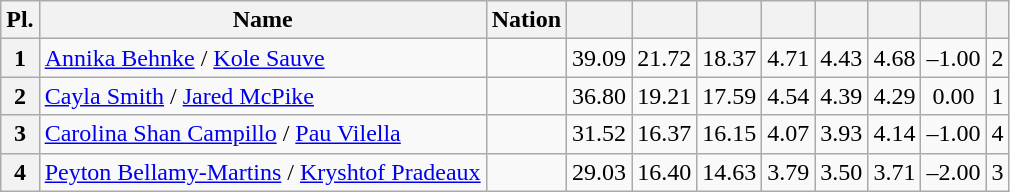<table class="wikitable sortable" style="text-align:center">
<tr>
<th>Pl.</th>
<th>Name</th>
<th>Nation</th>
<th></th>
<th></th>
<th></th>
<th></th>
<th></th>
<th></th>
<th></th>
<th></th>
</tr>
<tr>
<th>1</th>
<td align=left><a href='#'>Annika Behnke</a> / <a href='#'>Kole Sauve</a></td>
<td align=left></td>
<td>39.09</td>
<td>21.72</td>
<td>18.37</td>
<td>4.71</td>
<td>4.43</td>
<td>4.68</td>
<td>–1.00</td>
<td>2</td>
</tr>
<tr>
<th>2</th>
<td align=left><a href='#'>Cayla Smith</a> / <a href='#'>Jared McPike</a></td>
<td align=left></td>
<td>36.80</td>
<td>19.21</td>
<td>17.59</td>
<td>4.54</td>
<td>4.39</td>
<td>4.29</td>
<td>0.00</td>
<td>1</td>
</tr>
<tr>
<th>3</th>
<td align=left><a href='#'>Carolina Shan Campillo</a> / <a href='#'>Pau Vilella</a></td>
<td align=left></td>
<td>31.52</td>
<td>16.37</td>
<td>16.15</td>
<td>4.07</td>
<td>3.93</td>
<td>4.14</td>
<td>–1.00</td>
<td>4</td>
</tr>
<tr>
<th>4</th>
<td align=left><a href='#'>Peyton Bellamy-Martins</a> / <a href='#'>Kryshtof Pradeaux</a></td>
<td align=left></td>
<td>29.03</td>
<td>16.40</td>
<td>14.63</td>
<td>3.79</td>
<td>3.50</td>
<td>3.71</td>
<td>–2.00</td>
<td>3</td>
</tr>
</table>
